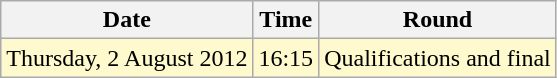<table class="wikitable">
<tr>
<th>Date</th>
<th>Time</th>
<th>Round</th>
</tr>
<tr>
<td style=background:lemonchiffon>Thursday, 2 August 2012</td>
<td style=background:lemonchiffon>16:15</td>
<td style=background:lemonchiffon>Qualifications and final</td>
</tr>
</table>
